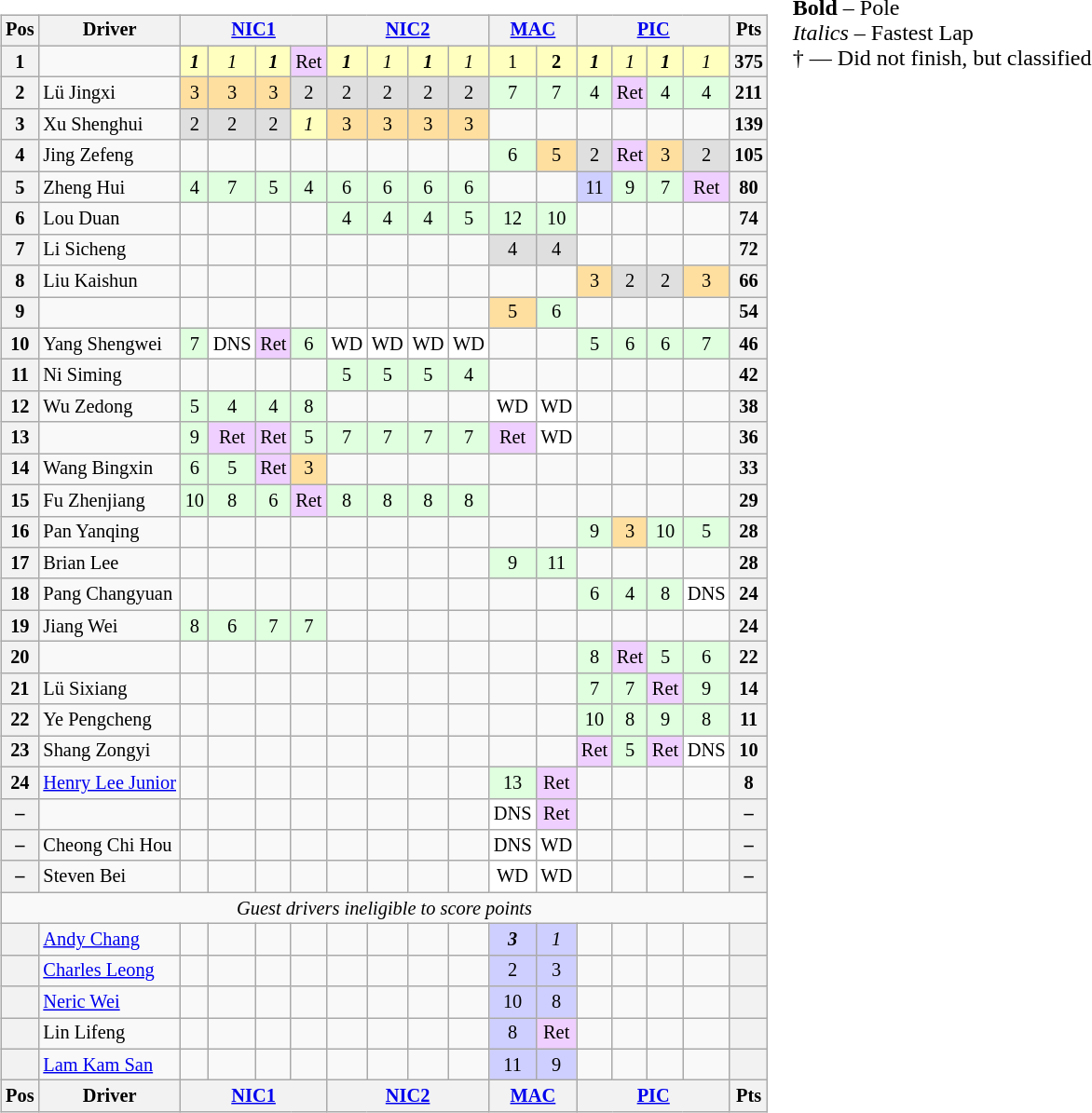<table>
<tr>
<td style="vertical-align:top"><br><table class="wikitable" style="font-size: 85%; text-align:center">
<tr>
<th>Pos</th>
<th>Driver</th>
<th colspan=4><a href='#'>NIC1</a></th>
<th colspan=4><a href='#'>NIC2</a></th>
<th colspan=2><a href='#'>MAC</a></th>
<th colspan=4><a href='#'>PIC</a></th>
<th>Pts</th>
</tr>
<tr>
<th>1</th>
<td style="text-align:left"> </td>
<td style="background:#FFFFBF"><strong><em>1</em></strong></td>
<td style="background:#FFFFBF"><em>1</em></td>
<td style="background:#FFFFBF"><strong><em>1</em></strong></td>
<td style="background:#EFCFFF">Ret</td>
<td style="background:#FFFFBF"><strong><em>1</em></strong></td>
<td style="background:#FFFFBF"><em>1</em></td>
<td style="background:#FFFFBF"><strong><em>1</em></strong></td>
<td style="background:#FFFFBF"><em>1</em></td>
<td style="background:#FFFFBF">1</td>
<td style="background:#FFFFBF"><strong>2</strong></td>
<td style="background:#FFFFBF"><strong><em>1</em></strong></td>
<td style="background:#FFFFBF"><em>1</em></td>
<td style="background:#FFFFBF"><strong><em>1</em></strong></td>
<td style="background:#FFFFBF"><em>1</em></td>
<th>375</th>
</tr>
<tr>
<th>2</th>
<td style="text-align:left"> Lü Jingxi</td>
<td style="background:#FFDF9F">3</td>
<td style="background:#FFDF9F">3</td>
<td style="background:#FFDF9F">3</td>
<td style="background:#DFDFDF">2</td>
<td style="background:#DFDFDF">2</td>
<td style="background:#DFDFDF">2</td>
<td style="background:#DFDFDF">2</td>
<td style="background:#DFDFDF">2</td>
<td style="background:#DFFFDF">7</td>
<td style="background:#DFFFDF">7</td>
<td style="background:#DFFFDF">4</td>
<td style="background:#EFCFFF">Ret</td>
<td style="background:#DFFFDF">4</td>
<td style="background:#DFFFDF">4</td>
<th>211</th>
</tr>
<tr>
<th>3</th>
<td style="text-align:left"> Xu Shenghui</td>
<td style="background:#DFDFDF">2</td>
<td style="background:#DFDFDF">2</td>
<td style="background:#DFDFDF">2</td>
<td style="background:#FFFFBF"><em>1</em></td>
<td style="background:#FFDF9F">3</td>
<td style="background:#FFDF9F">3</td>
<td style="background:#FFDF9F">3</td>
<td style="background:#FFDF9F">3</td>
<td></td>
<td></td>
<td></td>
<td></td>
<td></td>
<td></td>
<th>139</th>
</tr>
<tr>
<th>4</th>
<td style="text-align:left"> Jing Zefeng</td>
<td></td>
<td></td>
<td></td>
<td></td>
<td></td>
<td></td>
<td></td>
<td></td>
<td style="background:#DFFFDF">6</td>
<td style="background:#FFDF9F">5</td>
<td style="background:#DFDFDF">2</td>
<td style="background:#EFCFFF">Ret</td>
<td style="background:#FFDF9F">3</td>
<td style="background:#DFDFDF">2</td>
<th>105</th>
</tr>
<tr>
<th>5</th>
<td style="text-align:left"> Zheng Hui</td>
<td style="background:#DFFFDF">4</td>
<td style="background:#DFFFDF">7</td>
<td style="background:#DFFFDF">5</td>
<td style="background:#DFFFDF">4</td>
<td style="background:#DFFFDF">6</td>
<td style="background:#DFFFDF">6</td>
<td style="background:#DFFFDF">6</td>
<td style="background:#DFFFDF">6</td>
<td></td>
<td></td>
<td style="background:#CFCFFF">11</td>
<td style="background:#DFFFDF">9</td>
<td style="background:#DFFFDF">7</td>
<td style="background:#EFCFFF">Ret</td>
<th>80</th>
</tr>
<tr>
<th>6</th>
<td style="text-align:left"> Lou Duan</td>
<td></td>
<td></td>
<td></td>
<td></td>
<td style="background:#DFFFDF">4</td>
<td style="background:#DFFFDF">4</td>
<td style="background:#DFFFDF">4</td>
<td style="background:#DFFFDF">5</td>
<td style="background:#DFFFDF">12</td>
<td style="background:#DFFFDF">10</td>
<td></td>
<td></td>
<td></td>
<td></td>
<th>74</th>
</tr>
<tr>
<th>7</th>
<td style="text-align:left"> Li Sicheng</td>
<td></td>
<td></td>
<td></td>
<td></td>
<td></td>
<td></td>
<td></td>
<td></td>
<td style="background:#DFDFDF">4</td>
<td style="background:#DFDFDF">4</td>
<td></td>
<td></td>
<td></td>
<td></td>
<th>72</th>
</tr>
<tr>
<th>8</th>
<td style="text-align:left"> Liu Kaishun</td>
<td></td>
<td></td>
<td></td>
<td></td>
<td></td>
<td></td>
<td></td>
<td></td>
<td></td>
<td></td>
<td style="background:#FFDF9F">3</td>
<td style="background:#DFDFDF">2</td>
<td style="background:#DFDFDF">2</td>
<td style="background:#FFDF9F">3</td>
<th>66</th>
</tr>
<tr>
<th>9</th>
<td style="text-align:left"> </td>
<td></td>
<td></td>
<td></td>
<td></td>
<td></td>
<td></td>
<td></td>
<td></td>
<td style="background:#FFDF9F">5</td>
<td style="background:#DFFFDF">6</td>
<td></td>
<td></td>
<td></td>
<td></td>
<th>54</th>
</tr>
<tr>
<th>10</th>
<td style="text-align:left"> Yang Shengwei</td>
<td style="background:#DFFFDF">7</td>
<td style="background:#FFFFFF">DNS</td>
<td style="background:#EFCFFF">Ret</td>
<td style="background:#DFFFDF">6</td>
<td style="background:#FFFFFF">WD</td>
<td style="background:#FFFFFF">WD</td>
<td style="background:#FFFFFF">WD</td>
<td style="background:#FFFFFF">WD</td>
<td></td>
<td></td>
<td style="background:#DFFFDF">5</td>
<td style="background:#DFFFDF">6</td>
<td style="background:#DFFFDF">6</td>
<td style="background:#DFFFDF">7</td>
<th>46</th>
</tr>
<tr>
<th>11</th>
<td style="text-align:left"> Ni Siming</td>
<td></td>
<td></td>
<td></td>
<td></td>
<td style="background:#DFFFDF">5</td>
<td style="background:#DFFFDF">5</td>
<td style="background:#DFFFDF">5</td>
<td style="background:#DFFFDF">4</td>
<td></td>
<td></td>
<td></td>
<td></td>
<td></td>
<td></td>
<th>42</th>
</tr>
<tr>
<th>12</th>
<td style="text-align:left"> Wu Zedong</td>
<td style="background:#DFFFDF">5</td>
<td style="background:#DFFFDF">4</td>
<td style="background:#DFFFDF">4</td>
<td style="background:#DFFFDF">8</td>
<td></td>
<td></td>
<td></td>
<td></td>
<td style="background:#FFFFFF">WD</td>
<td style="background:#FFFFFF">WD</td>
<td></td>
<td></td>
<td></td>
<td></td>
<th>38</th>
</tr>
<tr>
<th>13</th>
<td style="text-align:left"> </td>
<td style="background:#DFFFDF">9</td>
<td style="background:#EFCFFF">Ret</td>
<td style="background:#EFCFFF">Ret</td>
<td style="background:#DFFFDF">5</td>
<td style="background:#DFFFDF">7</td>
<td style="background:#DFFFDF">7</td>
<td style="background:#DFFFDF">7</td>
<td style="background:#DFFFDF">7</td>
<td style="background:#EFCFFF">Ret</td>
<td style="background:#FFFFFF">WD</td>
<td></td>
<td></td>
<td></td>
<td></td>
<th>36</th>
</tr>
<tr>
<th>14</th>
<td style="text-align:left"> Wang Bingxin</td>
<td style="background:#DFFFDF">6</td>
<td style="background:#DFFFDF">5</td>
<td style="background:#EFCFFF">Ret</td>
<td style="background:#FFDF9F">3</td>
<td></td>
<td></td>
<td></td>
<td></td>
<td></td>
<td></td>
<td></td>
<td></td>
<td></td>
<td></td>
<th>33</th>
</tr>
<tr>
<th>15</th>
<td style="text-align:left"> Fu Zhenjiang</td>
<td style="background:#DFFFDF">10</td>
<td style="background:#DFFFDF">8</td>
<td style="background:#DFFFDF">6</td>
<td style="background:#EFCFFF">Ret</td>
<td style="background:#DFFFDF">8</td>
<td style="background:#DFFFDF">8</td>
<td style="background:#DFFFDF">8</td>
<td style="background:#DFFFDF">8</td>
<td></td>
<td></td>
<td></td>
<td></td>
<td></td>
<td></td>
<th>29</th>
</tr>
<tr>
<th>16</th>
<td style="text-align:left"> Pan Yanqing</td>
<td></td>
<td></td>
<td></td>
<td></td>
<td></td>
<td></td>
<td></td>
<td></td>
<td></td>
<td></td>
<td style="background:#DFFFDF">9</td>
<td style="background:#FFDF9F">3</td>
<td style="background:#DFFFDF">10</td>
<td style="background:#DFFFDF">5</td>
<th>28</th>
</tr>
<tr>
<th>17</th>
<td style="text-align:left"> Brian Lee</td>
<td></td>
<td></td>
<td></td>
<td></td>
<td></td>
<td></td>
<td></td>
<td></td>
<td style="background:#DFFFDF">9</td>
<td style="background:#DFFFDF">11</td>
<td></td>
<td></td>
<td></td>
<td></td>
<th>28</th>
</tr>
<tr>
<th>18</th>
<td style="text-align:left"> Pang Changyuan</td>
<td></td>
<td></td>
<td></td>
<td></td>
<td></td>
<td></td>
<td></td>
<td></td>
<td></td>
<td></td>
<td style="background:#DFFFDF">6</td>
<td style="background:#DFFFDF">4</td>
<td style="background:#DFFFDF">8</td>
<td style="background:#FFFFFF">DNS</td>
<th>24</th>
</tr>
<tr>
<th>19</th>
<td style="text-align:left"> Jiang Wei</td>
<td style="background:#DFFFDF">8</td>
<td style="background:#DFFFDF">6</td>
<td style="background:#DFFFDF">7</td>
<td style="background:#DFFFDF">7</td>
<td></td>
<td></td>
<td></td>
<td></td>
<td></td>
<td></td>
<td></td>
<td></td>
<td></td>
<td></td>
<th>24</th>
</tr>
<tr>
<th>20</th>
<td style="text-align:left" nowrap> </td>
<td></td>
<td></td>
<td></td>
<td></td>
<td></td>
<td></td>
<td></td>
<td></td>
<td></td>
<td></td>
<td style="background:#DFFFDF">8</td>
<td style="background:#EFCFFF">Ret</td>
<td style="background:#DFFFDF">5</td>
<td style="background:#DFFFDF">6</td>
<th>22</th>
</tr>
<tr>
<th>21</th>
<td style="text-align:left"> Lü Sixiang</td>
<td></td>
<td></td>
<td></td>
<td></td>
<td></td>
<td></td>
<td></td>
<td></td>
<td></td>
<td></td>
<td style="background:#DFFFDF">7</td>
<td style="background:#DFFFDF">7</td>
<td style="background:#EFCFFF">Ret</td>
<td style="background:#DFFFDF">9</td>
<th>14</th>
</tr>
<tr>
<th>22</th>
<td style="text-align:left"> Ye Pengcheng</td>
<td></td>
<td></td>
<td></td>
<td></td>
<td></td>
<td></td>
<td></td>
<td></td>
<td></td>
<td></td>
<td style="background:#DFFFDF">10</td>
<td style="background:#DFFFDF">8</td>
<td style="background:#DFFFDF">9</td>
<td style="background:#DFFFDF">8</td>
<th>11</th>
</tr>
<tr>
<th>23</th>
<td style="text-align:left"> Shang Zongyi</td>
<td></td>
<td></td>
<td></td>
<td></td>
<td></td>
<td></td>
<td></td>
<td></td>
<td></td>
<td></td>
<td style="background:#EFCFFF">Ret</td>
<td style="background:#DFFFDF">5</td>
<td style="background:#EFCFFF">Ret</td>
<td style="background:#FFFFFF">DNS</td>
<th>10</th>
</tr>
<tr>
<th>24</th>
<td style="text-align:left"> <a href='#'>Henry Lee Junior</a></td>
<td></td>
<td></td>
<td></td>
<td></td>
<td></td>
<td></td>
<td></td>
<td></td>
<td style="background:#DFFFDF">13</td>
<td style="background:#EFCFFF">Ret</td>
<td></td>
<td></td>
<td></td>
<td></td>
<th>8</th>
</tr>
<tr>
<th>–</th>
<td style="text-align:left"> </td>
<td></td>
<td></td>
<td></td>
<td></td>
<td></td>
<td></td>
<td></td>
<td></td>
<td style="background:#FFFFFF">DNS</td>
<td style="background:#EFCFFF">Ret</td>
<td></td>
<td></td>
<td></td>
<td></td>
<th>–</th>
</tr>
<tr>
<th>–</th>
<td style="text-align:left"> Cheong Chi Hou</td>
<td></td>
<td></td>
<td></td>
<td></td>
<td></td>
<td></td>
<td></td>
<td></td>
<td style="background:#FFFFFF">DNS</td>
<td style="background:#FFFFFF">WD</td>
<td></td>
<td></td>
<td></td>
<td></td>
<th>–</th>
</tr>
<tr>
<th>–</th>
<td style="text-align:left"> Steven Bei</td>
<td></td>
<td></td>
<td></td>
<td></td>
<td></td>
<td></td>
<td></td>
<td></td>
<td style="background:#FFFFFF">WD</td>
<td style="background:#FFFFFF">WD</td>
<td></td>
<td></td>
<td></td>
<td></td>
<th>–</th>
</tr>
<tr>
<td colspan=17><em>Guest drivers ineligible to score points</em></td>
</tr>
<tr>
<th></th>
<td style="text-align:left"> <a href='#'>Andy Chang</a></td>
<td></td>
<td></td>
<td></td>
<td></td>
<td></td>
<td></td>
<td></td>
<td></td>
<td style="background:#CFCFFF"><strong><em>3</em></strong></td>
<td style="background:#CFCFFF"><em>1</em></td>
<td></td>
<td></td>
<td></td>
<td></td>
<th></th>
</tr>
<tr>
<th></th>
<td style="text-align:left"> <a href='#'>Charles Leong</a></td>
<td></td>
<td></td>
<td></td>
<td></td>
<td></td>
<td></td>
<td></td>
<td></td>
<td style="background:#CFCFFF">2</td>
<td style="background:#CFCFFF">3</td>
<td></td>
<td></td>
<td></td>
<td></td>
<th></th>
</tr>
<tr>
<th></th>
<td style="text-align:left"> <a href='#'>Neric Wei</a></td>
<td></td>
<td></td>
<td></td>
<td></td>
<td></td>
<td></td>
<td></td>
<td></td>
<td style="background:#CFCFFF">10</td>
<td style="background:#CFCFFF">8</td>
<td></td>
<td></td>
<td></td>
<td></td>
<th></th>
</tr>
<tr>
<th></th>
<td style="text-align:left"> Lin Lifeng</td>
<td></td>
<td></td>
<td></td>
<td></td>
<td></td>
<td></td>
<td></td>
<td></td>
<td style="background:#CFCFFF">8</td>
<td style="background:#EFCFFF">Ret</td>
<td></td>
<td></td>
<td></td>
<td></td>
<th></th>
</tr>
<tr>
<th></th>
<td style="text-align:left"> <a href='#'>Lam Kam San</a></td>
<td></td>
<td></td>
<td></td>
<td></td>
<td></td>
<td></td>
<td></td>
<td></td>
<td style="background:#CFCFFF">11</td>
<td style="background:#CFCFFF">9</td>
<td></td>
<td></td>
<td></td>
<td></td>
<th></th>
</tr>
<tr>
<th>Pos</th>
<th>Driver</th>
<th colspan=4><a href='#'>NIC1</a></th>
<th colspan=4><a href='#'>NIC2</a></th>
<th colspan=2><a href='#'>MAC</a></th>
<th colspan=4><a href='#'>PIC</a></th>
<th>Pts</th>
</tr>
</table>
</td>
<td style="vertical-align:top"><br>
<span><strong>Bold</strong> – Pole<br><em>Italics</em> – Fastest Lap<br>† — Did not finish, but classified</span></td>
</tr>
</table>
